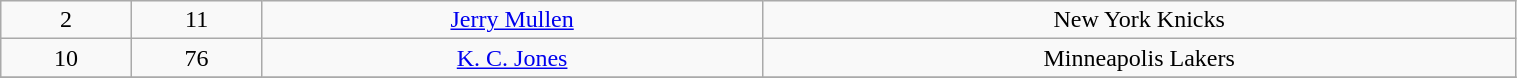<table class="wikitable" width="80%">
<tr align="center" bgcolor="">
<td>2</td>
<td>11</td>
<td><a href='#'>Jerry Mullen</a></td>
<td>New York Knicks</td>
</tr>
<tr align="center" bgcolor="">
<td>10</td>
<td>76</td>
<td><a href='#'>K. C. Jones</a></td>
<td>Minneapolis Lakers</td>
</tr>
<tr align="center" bgcolor="">
</tr>
</table>
